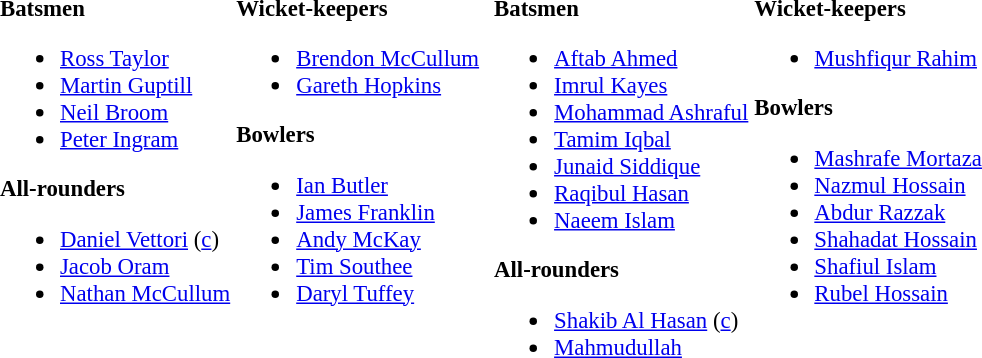<table>
<tr valign="top">
<td><br><table class="toccolours" style="text-align: left;">
<tr>
<th colspan="3" align="center"></th>
</tr>
<tr>
<td style="font-size: 95%;" valign="top"><br><strong>Batsmen</strong><ul><li><a href='#'>Ross Taylor</a></li><li><a href='#'>Martin Guptill</a></li><li><a href='#'>Neil Broom</a></li><li><a href='#'>Peter Ingram</a></li></ul><strong>All-rounders</strong><ul><li><a href='#'>Daniel Vettori</a> (<a href='#'>c</a>)</li><li><a href='#'>Jacob Oram</a></li><li><a href='#'>Nathan McCullum</a></li></ul></td>
<td style="font-size: 95%;" valign="top"><br><strong>Wicket-keepers</strong><ul><li><a href='#'>Brendon McCullum</a></li><li><a href='#'>Gareth Hopkins</a></li></ul><strong>Bowlers</strong><ul><li><a href='#'>Ian Butler</a></li><li><a href='#'>James Franklin</a></li><li><a href='#'>Andy McKay</a></li><li><a href='#'>Tim Southee</a></li><li><a href='#'>Daryl Tuffey</a></li></ul></td>
</tr>
</table>
</td>
<td><br><table class="toccolours" style="text-align: left;">
<tr>
<th colspan="3" align="center"></th>
</tr>
<tr>
<td style="font-size: 95%;" valign="top"><br><strong>Batsmen</strong><ul><li><a href='#'>Aftab Ahmed</a></li><li><a href='#'>Imrul Kayes</a></li><li><a href='#'>Mohammad Ashraful</a></li><li><a href='#'>Tamim Iqbal</a></li><li><a href='#'>Junaid Siddique</a></li><li><a href='#'>Raqibul Hasan</a></li><li><a href='#'>Naeem Islam</a></li></ul><strong>All-rounders</strong><ul><li><a href='#'>Shakib Al Hasan</a> (<a href='#'>c</a>)</li><li><a href='#'>Mahmudullah</a></li></ul></td>
<td style="font-size: 95%;" valign="top"><br><strong>Wicket-keepers</strong><ul><li><a href='#'>Mushfiqur Rahim</a></li></ul><strong>Bowlers</strong><ul><li><a href='#'>Mashrafe Mortaza</a></li><li><a href='#'>Nazmul Hossain</a></li><li><a href='#'>Abdur Razzak</a></li><li><a href='#'>Shahadat Hossain</a></li><li><a href='#'>Shafiul Islam</a></li><li><a href='#'>Rubel Hossain</a></li></ul></td>
</tr>
</table>
</td>
</tr>
</table>
